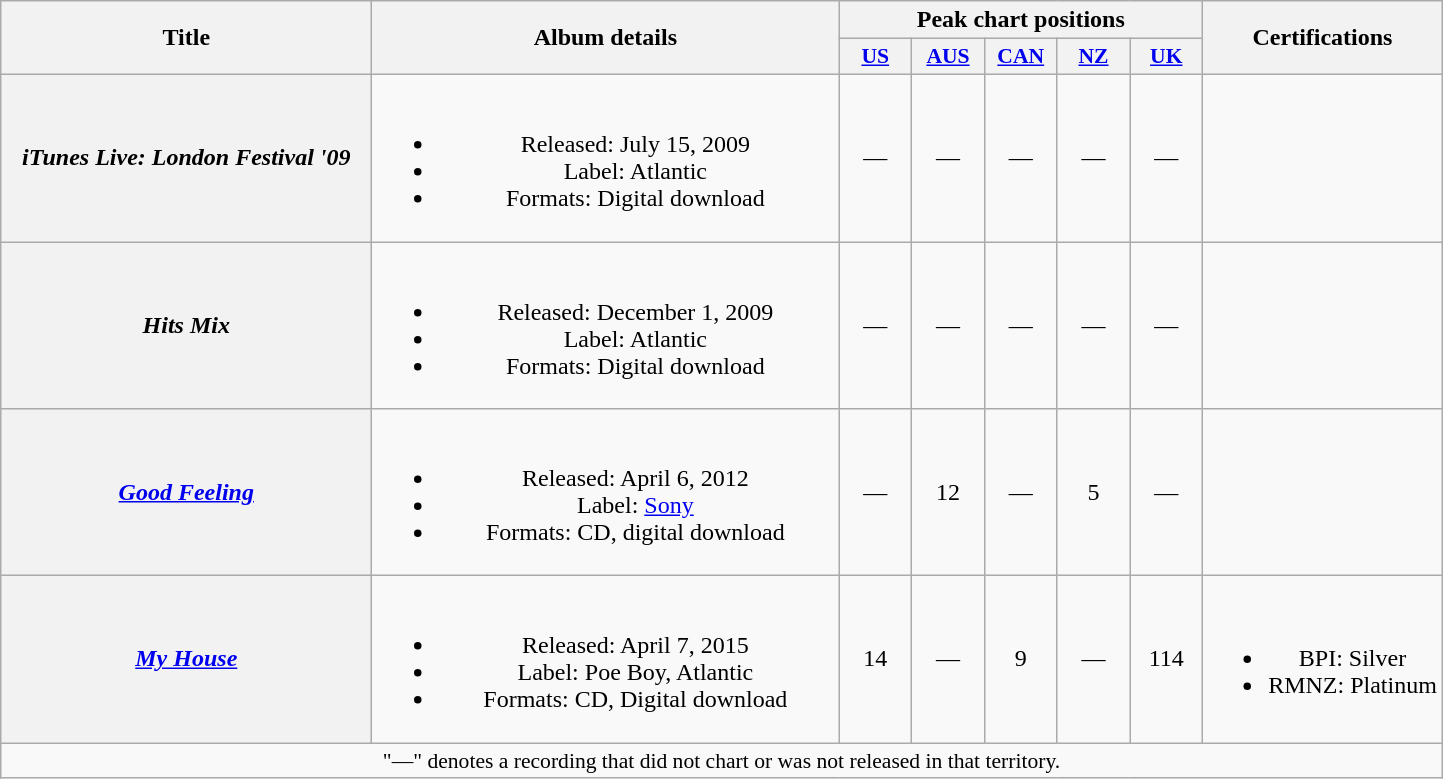<table class="wikitable plainrowheaders" style="text-align:center;">
<tr>
<th scope="col" rowspan="2" style="width:15em;">Title</th>
<th scope="col" rowspan="2" style="width:19em;">Album details</th>
<th scope="col" colspan="5">Peak chart positions</th>
<th scope="col" rowspan="2">Certifications</th>
</tr>
<tr>
<th scope="col" style="width:2.9em;font-size:90%;"><a href='#'>US</a><br></th>
<th scope="col" style="width:2.9em;font-size:90%;"><a href='#'>AUS</a><br></th>
<th scope="col" style="width:2.9em;font-size:90%;"><a href='#'>CAN</a><br></th>
<th scope="col" style="width:2.9em;font-size:90%;"><a href='#'>NZ</a><br></th>
<th scope="col" style="width:2.9em;font-size:90%;"><a href='#'>UK</a><br></th>
</tr>
<tr>
<th scope="row"><em>iTunes Live: London Festival '09</em></th>
<td><br><ul><li>Released: July 15, 2009 </li><li>Label: Atlantic</li><li>Formats: Digital download</li></ul></td>
<td>—</td>
<td>—</td>
<td>—</td>
<td>—</td>
<td>—</td>
<td></td>
</tr>
<tr>
<th scope="row"><em>Hits Mix</em></th>
<td><br><ul><li>Released: December 1, 2009 </li><li>Label: Atlantic</li><li>Formats: Digital download</li></ul></td>
<td>—</td>
<td>—</td>
<td>—</td>
<td>—</td>
<td>—</td>
<td></td>
</tr>
<tr>
<th scope="row"><em><a href='#'>Good Feeling</a></em></th>
<td><br><ul><li>Released: April 6, 2012 </li><li>Label: <a href='#'>Sony</a></li><li>Formats: CD, digital download</li></ul></td>
<td>—</td>
<td>12</td>
<td>—</td>
<td>5</td>
<td>—</td>
<td></td>
</tr>
<tr>
<th scope="row"><em><a href='#'>My House</a></em></th>
<td><br><ul><li>Released: April 7, 2015</li><li>Label: Poe Boy, Atlantic</li><li>Formats: CD, Digital download</li></ul></td>
<td>14</td>
<td>—</td>
<td>9</td>
<td>—</td>
<td>114</td>
<td><br><ul><li>BPI: Silver</li><li>RMNZ: Platinum</li></ul></td>
</tr>
<tr>
<td colspan="8" style="font-size:90%">"—" denotes a recording that did not chart or was not released in that territory.</td>
</tr>
</table>
